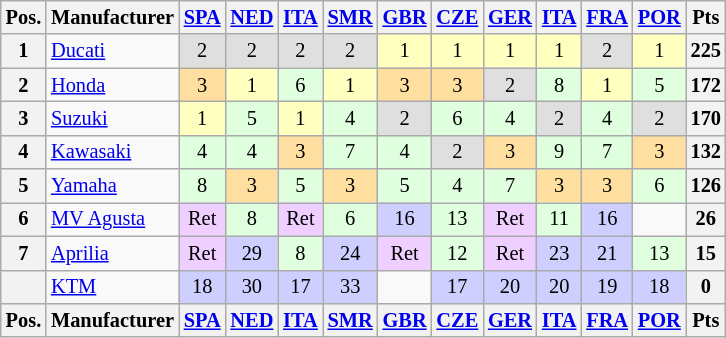<table class="wikitable" style="font-size: 85%; text-align: center">
<tr valign="top">
<th valign="middle">Pos.</th>
<th valign="middle">Manufacturer</th>
<th><a href='#'>SPA</a><br></th>
<th><a href='#'>NED</a><br></th>
<th><a href='#'>ITA</a><br></th>
<th><a href='#'>SMR</a><br></th>
<th><a href='#'>GBR</a><br></th>
<th><a href='#'>CZE</a><br></th>
<th><a href='#'>GER</a><br></th>
<th><a href='#'>ITA</a><br></th>
<th><a href='#'>FRA</a><br></th>
<th><a href='#'>POR</a><br></th>
<th valign="middle">Pts</th>
</tr>
<tr>
<th>1</th>
<td align="left"> <a href='#'>Ducati</a></td>
<td style="background:#DFDFDF;">2</td>
<td style="background:#DFDFDF;">2</td>
<td style="background:#DFDFDF;">2</td>
<td style="background:#DFDFDF;">2</td>
<td style="background:#FFFFBF;">1</td>
<td style="background:#FFFFBF;">1</td>
<td style="background:#FFFFBF;">1</td>
<td style="background:#FFFFBF;">1</td>
<td style="background:#DFDFDF;">2</td>
<td style="background:#FFFFBF;">1</td>
<th>225</th>
</tr>
<tr>
<th>2</th>
<td align="left"> <a href='#'>Honda</a></td>
<td style="background:#FFDF9F;">3</td>
<td style="background:#FFFFBF;">1</td>
<td style="background:#DFFFDF;">6</td>
<td style="background:#FFFFBF;">1</td>
<td style="background:#FFDF9F;">3</td>
<td style="background:#FFDF9F;">3</td>
<td style="background:#DFDFDF;">2</td>
<td style="background:#DFFFDF;">8</td>
<td style="background:#FFFFBF;">1</td>
<td style="background:#DFFFDF;">5</td>
<th>172</th>
</tr>
<tr>
<th>3</th>
<td align="left"> <a href='#'>Suzuki</a></td>
<td style="background:#FFFFBF;">1</td>
<td style="background:#DFFFDF;">5</td>
<td style="background:#FFFFBF;">1</td>
<td style="background:#DFFFDF;">4</td>
<td style="background:#DFDFDF;">2</td>
<td style="background:#DFFFDF;">6</td>
<td style="background:#DFFFDF;">4</td>
<td style="background:#DFDFDF;">2</td>
<td style="background:#DFFFDF;">4</td>
<td style="background:#DFDFDF;">2</td>
<th>170</th>
</tr>
<tr>
<th>4</th>
<td align="left"> <a href='#'>Kawasaki</a></td>
<td style="background:#DFFFDF;">4</td>
<td style="background:#DFFFDF;">4</td>
<td style="background:#FFDF9F;">3</td>
<td style="background:#DFFFDF;">7</td>
<td style="background:#DFFFDF;">4</td>
<td style="background:#DFDFDF;">2</td>
<td style="background:#FFDF9F;">3</td>
<td style="background:#DFFFDF;">9</td>
<td style="background:#DFFFDF;">7</td>
<td style="background:#FFDF9F;">3</td>
<th>132</th>
</tr>
<tr>
<th>5</th>
<td align="left"> <a href='#'>Yamaha</a></td>
<td style="background:#DFFFDF;">8</td>
<td style="background:#FFDF9F;">3</td>
<td style="background:#DFFFDF;">5</td>
<td style="background:#FFDF9F;">3</td>
<td style="background:#DFFFDF;">5</td>
<td style="background:#DFFFDF;">4</td>
<td style="background:#DFFFDF;">7</td>
<td style="background:#FFDF9F;">3</td>
<td style="background:#FFDF9F;">3</td>
<td style="background:#DFFFDF;">6</td>
<th>126</th>
</tr>
<tr>
<th>6</th>
<td align="left"> <a href='#'>MV Agusta</a></td>
<td style="background:#EFCFFF;">Ret</td>
<td style="background:#DFFFDF;">8</td>
<td style="background:#EFCFFF;">Ret</td>
<td style="background:#DFFFDF;">6</td>
<td style="background:#CFCFFF;">16</td>
<td style="background:#DFFFDF;">13</td>
<td style="background:#EFCFFF;">Ret</td>
<td style="background:#DFFFDF;">11</td>
<td style="background:#CFCFFF;">16</td>
<td></td>
<th>26</th>
</tr>
<tr>
<th>7</th>
<td align="left"> <a href='#'>Aprilia</a></td>
<td style="background:#EFCFFF;">Ret</td>
<td style="background:#CFCFFF;">29</td>
<td style="background:#DFFFDF;">8</td>
<td style="background:#CFCFFF;">24</td>
<td style="background:#EFCFFF;">Ret</td>
<td style="background:#DFFFDF;">12</td>
<td style="background:#EFCFFF;">Ret</td>
<td style="background:#CFCFFF;">23</td>
<td style="background:#CFCFFF;">21</td>
<td style="background:#DFFFDF;">13</td>
<th>15</th>
</tr>
<tr>
<th></th>
<td align="left"> <a href='#'>KTM</a></td>
<td style="background:#CFCFFF;">18</td>
<td style="background:#CFCFFF;">30</td>
<td style="background:#CFCFFF;">17</td>
<td style="background:#CFCFFF;">33</td>
<td></td>
<td style="background:#CFCFFF;">17</td>
<td style="background:#CFCFFF;">20</td>
<td style="background:#CFCFFF;">20</td>
<td style="background:#CFCFFF;">19</td>
<td style="background:#CFCFFF;">18</td>
<th>0</th>
</tr>
<tr valign="top">
<th valign="middle">Pos.</th>
<th valign="middle">Manufacturer</th>
<th><a href='#'>SPA</a><br></th>
<th><a href='#'>NED</a><br></th>
<th><a href='#'>ITA</a><br></th>
<th><a href='#'>SMR</a><br></th>
<th><a href='#'>GBR</a><br></th>
<th><a href='#'>CZE</a><br></th>
<th><a href='#'>GER</a><br></th>
<th><a href='#'>ITA</a><br></th>
<th><a href='#'>FRA</a><br></th>
<th><a href='#'>POR</a><br></th>
<th valign="middle">Pts</th>
</tr>
</table>
